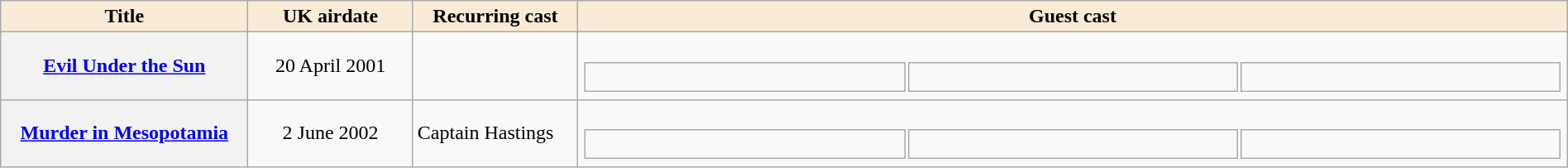<table class="wikitable plainrowheaders" style="width:100%;">
<tr>
<th style="background: AntiqueWhite; width:15%;">Title</th>
<th style="background: AntiqueWhite; width:10%;">UK airdate</th>
<th style="background: AntiqueWhite; width:10%;">Recurring cast</th>
<th style="background: AntiqueWhite; width:60%;">Guest cast</th>
</tr>
<tr id="Evil Under the Sun">
<th scope="row" style="text-align:center;"><a href='#'>Evil Under the Sun</a></th>
<td style="text-align:center;">20 April 2001</td>
<td></td>
<td><br><table style="width:100%; font-size:90%;">
<tr>
<td style="width:33%; vertical-align:top;"><br></td>
<td style="width:34%; vertical-align:top;"><br></td>
<td style="width:33%; vertical-align:top;"><br></td>
</tr>
</table>
</td>
</tr>
<tr id="Murder in Mesopotamia">
<th scope="row" style="text-align:center;"><a href='#'>Murder in Mesopotamia</a></th>
<td style="text-align:center;">2 June 2002</td>
<td>Captain Hastings</td>
<td><br><table style="width:100%; font-size:90%;">
<tr>
<td style="width:33%; vertical-align:top;"><br></td>
<td style="width:34%; vertical-align:top;"><br></td>
<td style="width:33%; vertical-align:top;"><br></td>
</tr>
</table>
</td>
</tr>
</table>
